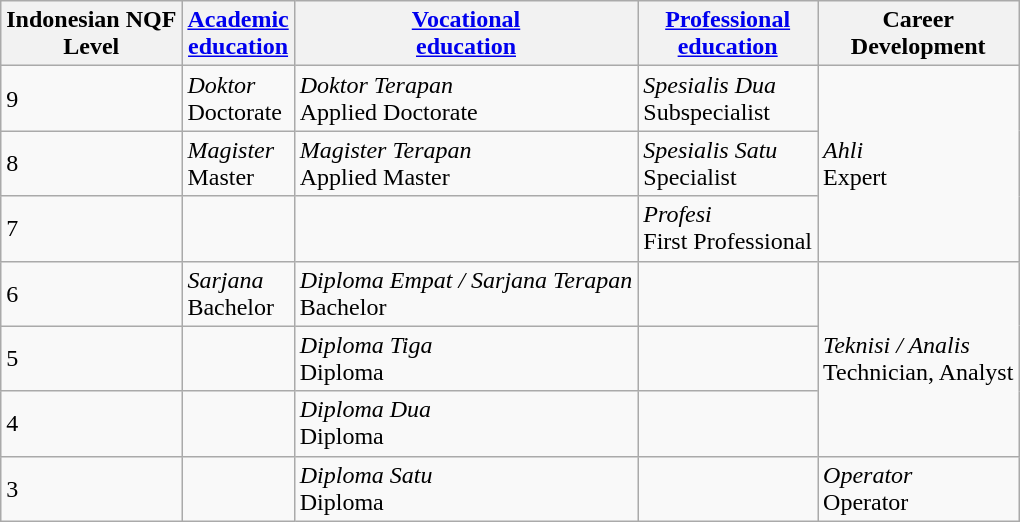<table class="wikitable">
<tr>
<th>Indonesian NQF<br>Level</th>
<th><a href='#'>Academic</a><br><a href='#'>education</a></th>
<th><a href='#'>Vocational</a><br><a href='#'>education</a></th>
<th><a href='#'>Professional</a><br><a href='#'>education</a></th>
<th>Career<br>Development</th>
</tr>
<tr>
<td>9</td>
<td><em>Doktor</em><br>Doctorate</td>
<td><em>Doktor Terapan</em><br>Applied Doctorate</td>
<td><em>Spesialis Dua</em><br>Subspecialist</td>
<td rowspan="3"><em>Ahli</em><br>Expert</td>
</tr>
<tr>
<td>8</td>
<td><em>Magister</em><br>Master</td>
<td><em>Magister Terapan</em><br>Applied Master</td>
<td><em>Spesialis Satu</em><br>Specialist</td>
</tr>
<tr>
<td>7</td>
<td></td>
<td></td>
<td><em>Profesi</em><br>First Professional</td>
</tr>
<tr>
<td>6</td>
<td><em>Sarjana</em><br>Bachelor</td>
<td><em>Diploma Empat / Sarjana Terapan</em><br>Bachelor</td>
<td></td>
<td rowspan="3"><em>Teknisi / Analis</em><br>Technician, Analyst</td>
</tr>
<tr>
<td>5</td>
<td></td>
<td><em>Diploma Tiga</em><br>Diploma</td>
<td></td>
</tr>
<tr>
<td>4</td>
<td></td>
<td><em>Diploma Dua</em><br>Diploma</td>
<td></td>
</tr>
<tr>
<td>3</td>
<td></td>
<td><em>Diploma Satu</em><br>Diploma</td>
<td></td>
<td><em>Operator</em><br>Operator</td>
</tr>
</table>
